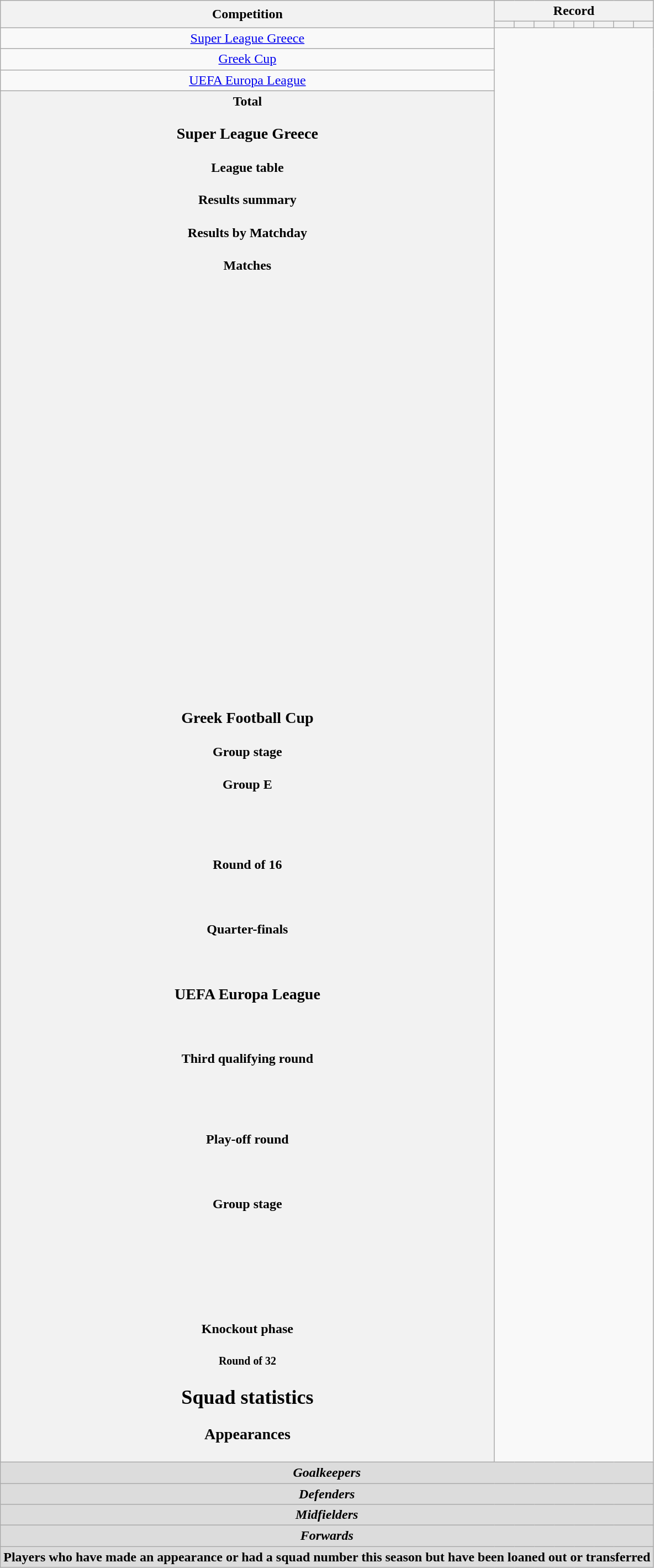<table class="wikitable" style="text-align: center">
<tr>
<th rowspan=2>Competition</th>
<th colspan=8>Record</th>
</tr>
<tr>
<th></th>
<th></th>
<th></th>
<th></th>
<th></th>
<th></th>
<th></th>
<th></th>
</tr>
<tr>
<td><a href='#'>Super League Greece</a><br></td>
</tr>
<tr>
<td><a href='#'>Greek Cup</a><br></td>
</tr>
<tr>
<td><a href='#'>UEFA Europa League</a><br></td>
</tr>
<tr>
<th>Total<br>
<h3>Super League Greece</h3><h4>League table</h4><h4>Results summary</h4>
<h4>Results by Matchday</h4><h4>Matches</h4>


<br><br><br><br><br><br><br><br><br><br><br>



<br><br><br><br><br><br><br><br><br><br><br><br><br><br><br><br><h3>Greek Football Cup</h3><h4>Group stage</h4><h4>Group E</h4>
<br><br><h4>Round of 16</h4><br><h4>Quarter-finals</h4><br><h3>UEFA Europa League</h3><br>

<h4>Third qualifying round</h4><br><br><h4>Play-off round</h4><br><h4>Group stage</h4>

<br><br><br><br><br><h4>Knockout phase</h4><h5>Round of 32</h5>
<h2>Squad statistics</h2><h3>Appearances</h3></th>
</tr>
<tr>
<th colspan=14 style=background:#dcdcdc; text-align:center><em>Goalkeepers</em><br>

</th>
</tr>
<tr>
<th colspan=14 style=background:#dcdcdc; text-align:center><em>Defenders</em><br>








</th>
</tr>
<tr>
<th colspan=14 style=background:#dcdcdc; text-align:center><em>Midfielders</em><br>











</th>
</tr>
<tr>
<th colspan=14 style=background:#dcdcdc; text-align:center><em>Forwards</em><br>



</th>
</tr>
<tr>
<th colspan=14 style=background:#dcdcdc; text-align:center>Players who have made an appearance or had a squad number this season but have been loaned out or transferred<br>








</th>
</tr>
</table>
